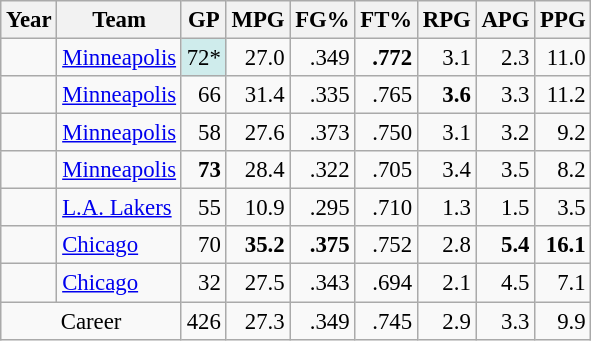<table class="wikitable sortable" style="font-size:95%; text-align:right;">
<tr>
<th>Year</th>
<th>Team</th>
<th>GP</th>
<th>MPG</th>
<th>FG%</th>
<th>FT%</th>
<th>RPG</th>
<th>APG</th>
<th>PPG</th>
</tr>
<tr>
<td style="text-align:left;"></td>
<td style="text-align:left;"><a href='#'>Minneapolis</a></td>
<td style="background:#CFECEC;">72*</td>
<td>27.0</td>
<td>.349</td>
<td><strong>.772</strong></td>
<td>3.1</td>
<td>2.3</td>
<td>11.0</td>
</tr>
<tr>
<td style="text-align:left;"></td>
<td style="text-align:left;"><a href='#'>Minneapolis</a></td>
<td>66</td>
<td>31.4</td>
<td>.335</td>
<td>.765</td>
<td><strong>3.6</strong></td>
<td>3.3</td>
<td>11.2</td>
</tr>
<tr>
<td style="text-align:left;"></td>
<td style="text-align:left;"><a href='#'>Minneapolis</a></td>
<td>58</td>
<td>27.6</td>
<td>.373</td>
<td>.750</td>
<td>3.1</td>
<td>3.2</td>
<td>9.2</td>
</tr>
<tr>
<td style="text-align:left;"></td>
<td style="text-align:left;"><a href='#'>Minneapolis</a></td>
<td><strong>73</strong></td>
<td>28.4</td>
<td>.322</td>
<td>.705</td>
<td>3.4</td>
<td>3.5</td>
<td>8.2</td>
</tr>
<tr>
<td style="text-align:left;"></td>
<td style="text-align:left;"><a href='#'>L.A. Lakers</a></td>
<td>55</td>
<td>10.9</td>
<td>.295</td>
<td>.710</td>
<td>1.3</td>
<td>1.5</td>
<td>3.5</td>
</tr>
<tr>
<td style="text-align:left;"></td>
<td style="text-align:left;"><a href='#'>Chicago</a></td>
<td>70</td>
<td><strong>35.2</strong></td>
<td><strong>.375</strong></td>
<td>.752</td>
<td>2.8</td>
<td><strong>5.4</strong></td>
<td><strong>16.1</strong></td>
</tr>
<tr>
<td style="text-align:left;"></td>
<td style="text-align:left;"><a href='#'>Chicago</a></td>
<td>32</td>
<td>27.5</td>
<td>.343</td>
<td>.694</td>
<td>2.1</td>
<td>4.5</td>
<td>7.1</td>
</tr>
<tr class="sortbottom">
<td style="text-align:center;" colspan="2">Career</td>
<td>426</td>
<td>27.3</td>
<td>.349</td>
<td>.745</td>
<td>2.9</td>
<td>3.3</td>
<td>9.9</td>
</tr>
</table>
